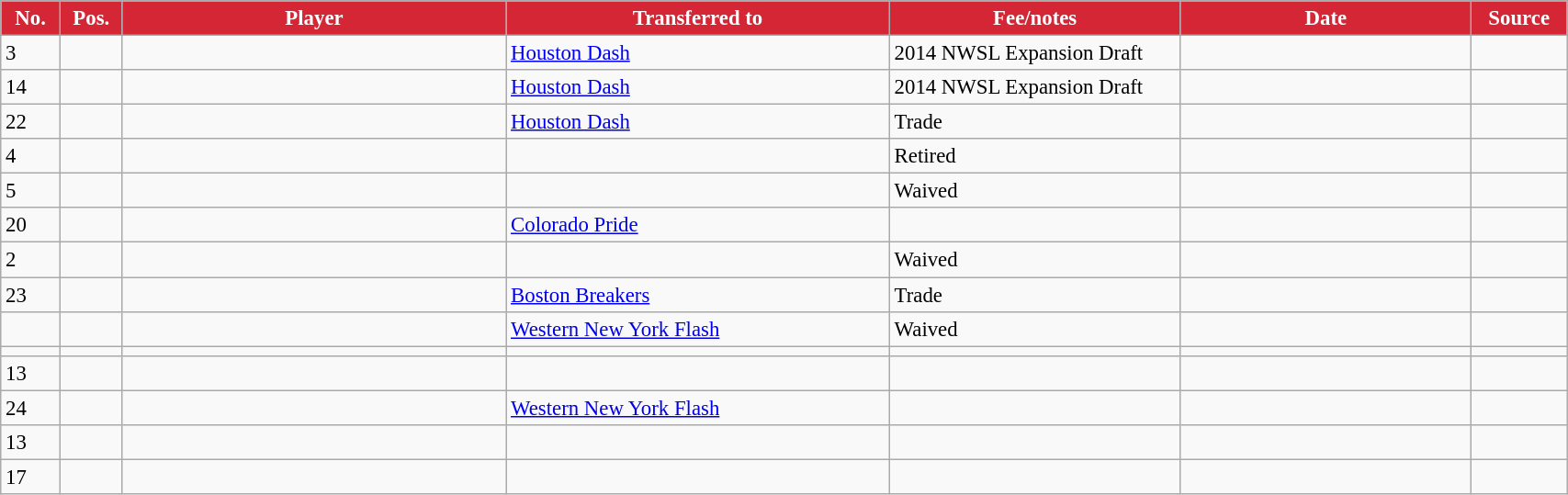<table class="wikitable sortable" style="width:90%; text-align:center; font-size:95%; text-align:left;">
<tr>
<th style="color:white; background:#D52635; width:25px;">No.</th>
<th style="color:white; background:#D52635; width:25px;">Pos.</th>
<th style="color:white; background:#D52635; width:200px;">Player</th>
<th style="color:white; background:#D52635; width:200px;">Transferred to</th>
<th style="color:white; background:#D52635; width:150px;">Fee/notes</th>
<th style="color:white; background:#D52635; width:150px;">Date</th>
<th style="color:white; background:#D52635; width:25px;">Source</th>
</tr>
<tr>
<td>3</td>
<td align=center></td>
<td></td>
<td> <a href='#'>Houston Dash</a></td>
<td>2014 NWSL Expansion Draft</td>
<td></td>
<td></td>
</tr>
<tr>
<td>14</td>
<td align=center></td>
<td></td>
<td> <a href='#'>Houston Dash</a></td>
<td>2014 NWSL Expansion Draft</td>
<td></td>
<td></td>
</tr>
<tr>
<td>22</td>
<td align=center></td>
<td></td>
<td> <a href='#'>Houston Dash</a></td>
<td>Trade</td>
<td></td>
<td></td>
</tr>
<tr>
<td>4</td>
<td align=center></td>
<td></td>
<td></td>
<td>Retired</td>
<td></td>
<td></td>
</tr>
<tr>
<td>5</td>
<td align=center></td>
<td></td>
<td></td>
<td>Waived</td>
<td></td>
<td></td>
</tr>
<tr>
<td>20</td>
<td align=center></td>
<td></td>
<td> <a href='#'>Colorado Pride</a></td>
<td></td>
<td></td>
<td></td>
</tr>
<tr>
<td>2</td>
<td align=center></td>
<td></td>
<td></td>
<td>Waived</td>
<td></td>
<td></td>
</tr>
<tr>
<td>23</td>
<td align=center></td>
<td></td>
<td> <a href='#'>Boston Breakers</a></td>
<td>Trade</td>
<td></td>
<td></td>
</tr>
<tr>
<td></td>
<td align=center></td>
<td></td>
<td> <a href='#'>Western New York Flash</a></td>
<td>Waived</td>
<td></td>
<td></td>
</tr>
<tr>
<td></td>
<td align=center></td>
<td></td>
<td></td>
<td></td>
<td></td>
<td></td>
</tr>
<tr>
<td>13</td>
<td align=center></td>
<td></td>
<td></td>
<td></td>
<td></td>
<td></td>
</tr>
<tr>
<td>24</td>
<td align=center></td>
<td></td>
<td> <a href='#'>Western New York Flash</a></td>
<td></td>
<td></td>
<td></td>
</tr>
<tr>
<td>13</td>
<td align=center></td>
<td></td>
<td></td>
<td></td>
<td></td>
<td></td>
</tr>
<tr>
<td>17</td>
<td align=center></td>
<td></td>
<td></td>
<td></td>
<td></td>
<td></td>
</tr>
</table>
